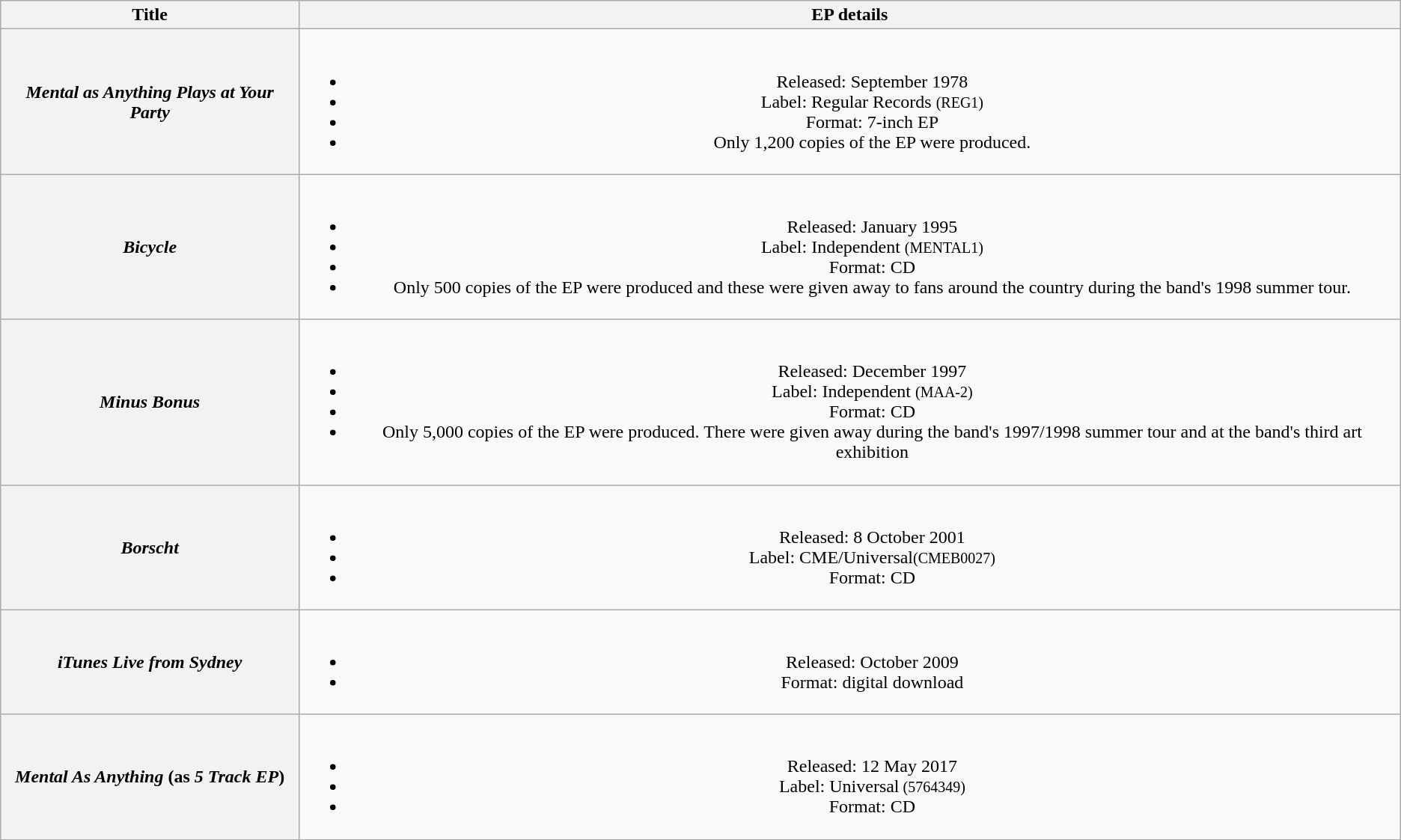<table class="wikitable plainrowheaders" style="text-align:center;" border="1">
<tr>
<th>Title</th>
<th>EP details</th>
</tr>
<tr>
<th scope="row"><em>Mental as Anything Plays at Your Party</em></th>
<td><br><ul><li>Released: September 1978</li><li>Label: Regular Records <small>(REG1)</small></li><li>Format: 7-inch EP</li><li>Only 1,200 copies of the EP were produced.</li></ul></td>
</tr>
<tr>
<th scope="row"><em>Bicycle</em></th>
<td><br><ul><li>Released: January 1995</li><li>Label: Independent <small>(MENTAL1)</small></li><li>Format: CD</li><li>Only 500 copies of the EP were produced and these were given away to fans around the country during the band's 1998 summer tour.</li></ul></td>
</tr>
<tr>
<th scope="row"><em>Minus Bonus</em></th>
<td><br><ul><li>Released: December 1997</li><li>Label: Independent <small>(MAA-2)</small></li><li>Format: CD</li><li>Only 5,000 copies of the EP were produced. There were given away during the band's 1997/1998 summer tour and at the band's third art exhibition</li></ul></td>
</tr>
<tr>
<th scope="row"><em>Borscht</em></th>
<td><br><ul><li>Released: 8 October 2001</li><li>Label: CME/Universal<small>(CMEB0027)</small></li><li>Format: CD</li></ul></td>
</tr>
<tr>
<th scope="row"><em>iTunes Live from Sydney</em></th>
<td><br><ul><li>Released: October 2009</li><li>Format: digital download</li></ul></td>
</tr>
<tr>
<th scope="row"><em>Mental As Anything</em> (as <em>5 Track EP</em>)</th>
<td><br><ul><li>Released: 12 May 2017</li><li>Label: Universal<small> (5764349) </small></li><li>Format: CD</li></ul></td>
</tr>
</table>
